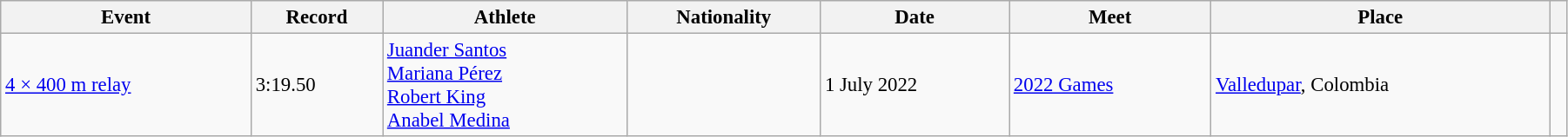<table class="wikitable" style="font-size:95%; width: 95%;">
<tr>
<th>Event</th>
<th>Record</th>
<th>Athlete</th>
<th>Nationality</th>
<th>Date</th>
<th>Meet</th>
<th>Place</th>
<th></th>
</tr>
<tr>
<td><a href='#'>4 × 400 m relay</a></td>
<td>3:19.50</td>
<td><a href='#'>Juander Santos</a><br><a href='#'>Mariana Pérez</a><br><a href='#'>Robert King</a><br><a href='#'>Anabel Medina</a></td>
<td></td>
<td>1 July 2022</td>
<td><a href='#'>2022 Games</a></td>
<td><a href='#'>Valledupar</a>, Colombia</td>
<td></td>
</tr>
</table>
